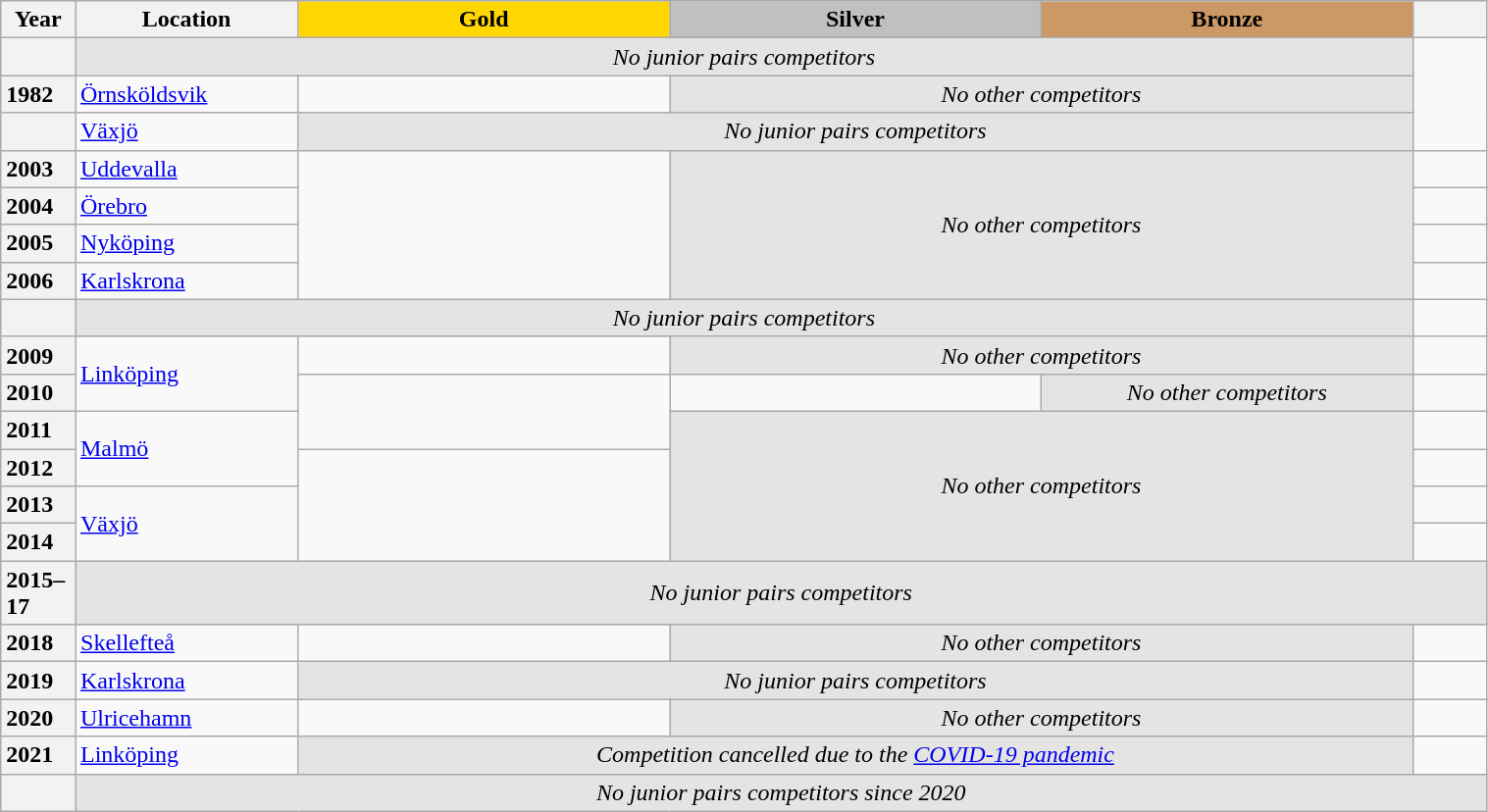<table class="wikitable unsortable" style="text-align:left; width:80%">
<tr>
<th scope="col" style="text-align:center; width:5%">Year</th>
<th scope="col" style="text-align:center; width:15%">Location</th>
<th scope="col" style="text-align:center; width:25%; background:gold">Gold</th>
<th scope="col" style="text-align:center; width:25%; background:silver">Silver</th>
<th scope="col" style="text-align:center; width:25%; background:#c96">Bronze</th>
<th scope="col" style="text-align:center; width:5%"></th>
</tr>
<tr>
<th scope="row" style="text-align:left"></th>
<td colspan="4" align="center" bgcolor="e5e4e2"><em>No junior pairs competitors</em></td>
<td rowspan="3"></td>
</tr>
<tr>
<th scope="row" style="text-align:left">1982</th>
<td><a href='#'>Örnsköldsvik</a></td>
<td></td>
<td colspan="2" align="center" bgcolor="e5e4e2"><em>No other competitors</em></td>
</tr>
<tr>
<th scope="row" style="text-align:left"></th>
<td><a href='#'>Växjö</a></td>
<td colspan="3" align="center" bgcolor="e5e4e2"><em>No junior pairs competitors</em></td>
</tr>
<tr>
<th scope="row" style="text-align:left">2003</th>
<td><a href='#'>Uddevalla</a></td>
<td rowspan="4"></td>
<td colspan="2" rowspan="4" align="center" bgcolor="e5e4e2"><em>No other competitors</em></td>
<td></td>
</tr>
<tr>
<th scope="row" style="text-align:left">2004</th>
<td><a href='#'>Örebro</a></td>
<td></td>
</tr>
<tr>
<th scope="row" style="text-align:left">2005</th>
<td><a href='#'>Nyköping</a></td>
<td></td>
</tr>
<tr>
<th scope="row" style="text-align:left">2006</th>
<td><a href='#'>Karlskrona</a></td>
<td></td>
</tr>
<tr>
<th scope="row" style="text-align:left"></th>
<td colspan="4" align="center" bgcolor="e5e4e2"><em>No junior pairs competitors</em></td>
<td></td>
</tr>
<tr>
<th scope="row" style="text-align:left">2009</th>
<td rowspan="2"><a href='#'>Linköping</a></td>
<td></td>
<td colspan="2" align="center" bgcolor="e5e4e2"><em>No other competitors</em></td>
<td></td>
</tr>
<tr>
<th scope="row" style="text-align:left">2010</th>
<td rowspan="2"></td>
<td></td>
<td align="center" bgcolor="e5e4e2"><em>No other competitors</em></td>
<td></td>
</tr>
<tr>
<th scope="row" style="text-align:left">2011</th>
<td rowspan="2"><a href='#'>Malmö</a></td>
<td colspan="2" rowspan="4" align="center" bgcolor="e5e4e2"><em>No other competitors</em></td>
<td></td>
</tr>
<tr>
<th scope="row" style="text-align:left">2012</th>
<td rowspan="3"></td>
<td></td>
</tr>
<tr>
<th scope="row" style="text-align:left">2013</th>
<td rowspan="2"><a href='#'>Växjö</a></td>
<td></td>
</tr>
<tr>
<th scope="row" style="text-align:left">2014</th>
<td></td>
</tr>
<tr>
<th scope="row" style="text-align:left">2015–17</th>
<td colspan="5" align="center" bgcolor="e5e4e2"><em>No junior pairs competitors</em></td>
</tr>
<tr>
<th scope="row" style="text-align:left">2018</th>
<td><a href='#'>Skellefteå</a></td>
<td></td>
<td colspan="2" align="center" bgcolor="e5e4e2"><em>No other competitors</em></td>
<td></td>
</tr>
<tr>
<th scope="row" style="text-align:left">2019</th>
<td><a href='#'>Karlskrona</a></td>
<td colspan="3" align="center" bgcolor="e5e4e2"><em>No junior pairs competitors</em></td>
<td></td>
</tr>
<tr>
<th scope="row" style="text-align:left">2020</th>
<td><a href='#'>Ulricehamn</a></td>
<td></td>
<td colspan="2" align="center" bgcolor="e5e4e2"><em>No other competitors</em></td>
<td></td>
</tr>
<tr>
<th scope="row" style="text-align:left">2021</th>
<td><a href='#'>Linköping</a></td>
<td colspan="3" align="center" bgcolor="e5e4e2"><em>Competition cancelled due to the <a href='#'>COVID-19 pandemic</a></em></td>
<td></td>
</tr>
<tr>
<th scope="row" style="text-align:left"></th>
<td colspan="5" align="center" bgcolor="e5e4e2"><em>No junior pairs competitors since 2020</em></td>
</tr>
</table>
